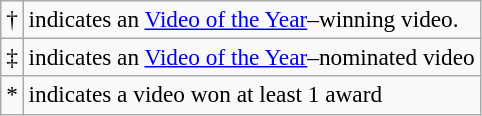<table class="wikitable" style="font-size:97%;">
<tr>
<td>†</td>
<td>indicates an <a href='#'>Video of the Year</a>–winning video.</td>
</tr>
<tr>
<td>‡</td>
<td>indicates an <a href='#'>Video of the Year</a>–nominated video</td>
</tr>
<tr>
<td>*</td>
<td>indicates a video won at least 1 award</td>
</tr>
</table>
